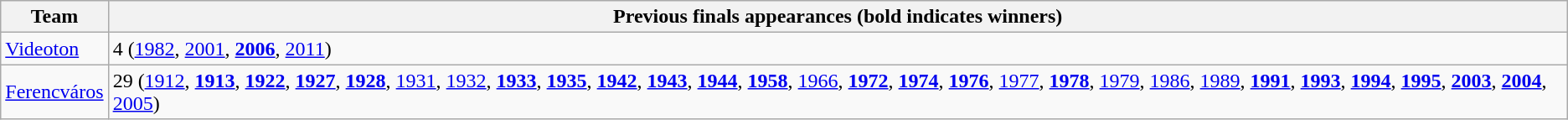<table class="wikitable">
<tr>
<th>Team</th>
<th>Previous finals appearances (bold indicates winners)</th>
</tr>
<tr>
<td><a href='#'>Videoton</a></td>
<td>4 (<a href='#'>1982</a>, <a href='#'>2001</a>, <strong><a href='#'>2006</a></strong>, <a href='#'>2011</a>)</td>
</tr>
<tr>
<td><a href='#'>Ferencváros</a></td>
<td>29 (<a href='#'>1912</a>, <strong><a href='#'>1913</a></strong>, <strong><a href='#'>1922</a></strong>, <strong><a href='#'>1927</a></strong>, <strong><a href='#'>1928</a></strong>, <a href='#'>1931</a>, <a href='#'>1932</a>, <strong><a href='#'>1933</a></strong>, <strong><a href='#'>1935</a></strong>, <strong><a href='#'>1942</a></strong>, <strong><a href='#'>1943</a></strong>, <strong><a href='#'>1944</a></strong>, <strong><a href='#'>1958</a></strong>, <a href='#'>1966</a>, <strong><a href='#'>1972</a></strong>, <strong><a href='#'>1974</a></strong>, <strong><a href='#'>1976</a></strong>, <a href='#'>1977</a>, <strong><a href='#'>1978</a></strong>, <a href='#'>1979</a>, <a href='#'>1986</a>, <a href='#'>1989</a>, <strong><a href='#'>1991</a></strong>, <strong><a href='#'>1993</a></strong>, <strong><a href='#'>1994</a></strong>, <strong><a href='#'>1995</a></strong>, <strong><a href='#'>2003</a></strong>, <strong><a href='#'>2004</a></strong>, <a href='#'>2005</a>)</td>
</tr>
</table>
